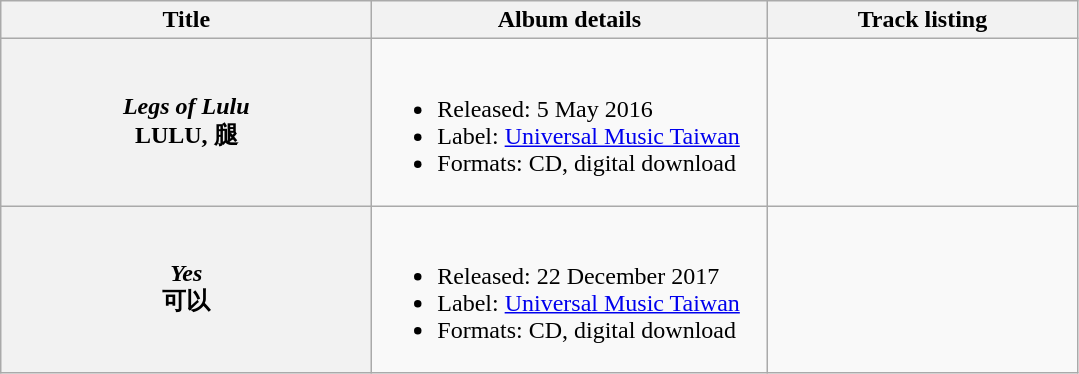<table class="wikitable plainrowheaders" style="text-align:center;">
<tr>
<th style="width:15em;">Title</th>
<th style="width:16em;">Album details</th>
<th style="width:200px;">Track listing</th>
</tr>
<tr>
<th scope="row"><em>Legs of Lulu</em> <br>LULU, 腿</th>
<td align="left"><br><ul><li>Released: 5 May 2016</li><li>Label: <a href='#'>Universal Music Taiwan</a></li><li>Formats: CD, digital download</li></ul></td>
<td align="center"></td>
</tr>
<tr>
<th scope="row"><em>Yes</em><br>可以</th>
<td align="left"><br><ul><li>Released: 22 December 2017</li><li>Label: <a href='#'>Universal Music Taiwan</a></li><li>Formats: CD, digital download</li></ul></td>
<td align="center"></td>
</tr>
</table>
